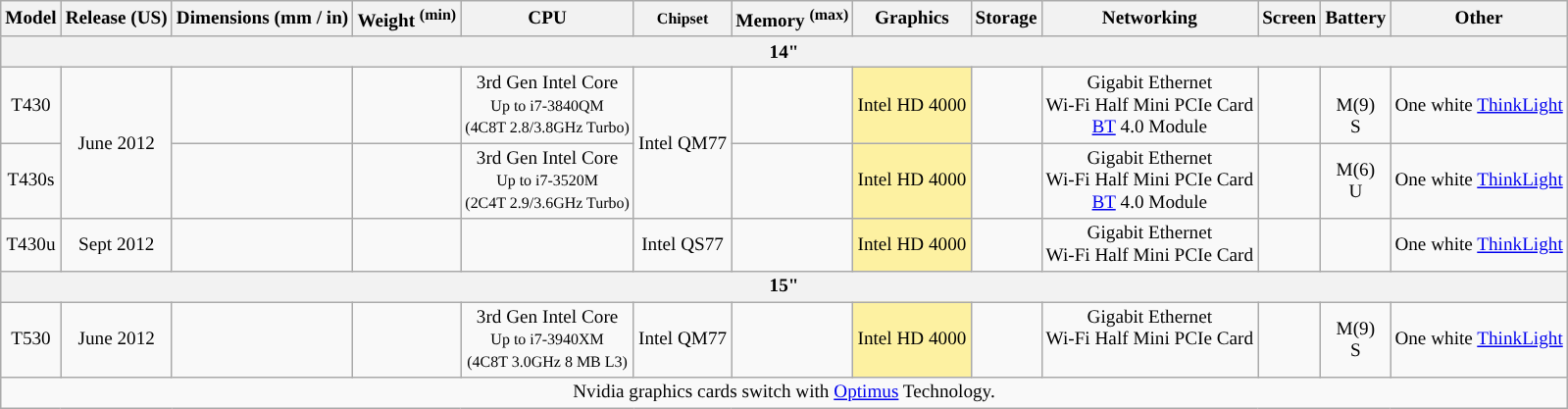<table class="wikitable" style="font-size: 80%; text-align: center; min-width: 80%;">
<tr>
<th>Model</th>
<th>Release (US)</th>
<th>Dimensions (mm / in)</th>
<th>Weight <sup>(min)</sup></th>
<th>CPU</th>
<th><small>Chipset</small></th>
<th>Memory <sup>(max)</sup></th>
<th>Graphics</th>
<th>Storage</th>
<th>Networking</th>
<th>Screen</th>
<th>Battery</th>
<th>Other</th>
</tr>
<tr>
<th colspan="13">14"</th>
</tr>
<tr>
<td>T430</td>
<td rowspan="2">June 2012</td>
<td></td>
<td></td>
<td style="background:">3rd Gen Intel Core<br><small>Up to i7-3840QM <br>(4C8T 2.8/3.8GHz Turbo)</small></td>
<td rowspan="2">Intel QM77</td>
<td></td>
<td style="background:#fdf1a1;">Intel HD 4000 <br></td>
<td></td>
<td>Gigabit Ethernet<br>Wi-Fi Half Mini PCIe Card<br><a href='#'>BT</a> 4.0 Module<br><small></small></td>
<td></td>
<td style="background:"><br>M(9)<br>S</td>
<td>One white <a href='#'>ThinkLight</a></td>
</tr>
<tr>
<td>T430s</td>
<td></td>
<td></td>
<td style="background:">3rd Gen Intel Core<br><small>Up to i7-3520M <br>(2C4T 2.9/3.6GHz Turbo)</small></td>
<td></td>
<td style="background:#fdf1a1;">Intel HD 4000 <br></td>
<td></td>
<td>Gigabit Ethernet<br>Wi-Fi Half Mini PCIe Card<br><a href='#'>BT</a> 4.0 Module<br><small></small></td>
<td></td>
<td style="background:">M(6)<br>U</td>
<td>One white <a href='#'>ThinkLight</a></td>
</tr>
<tr>
<td>T430u</td>
<td>Sept 2012</td>
<td></td>
<td></td>
<td></td>
<td>Intel QS77</td>
<td></td>
<td style="background:#fdf1a1;">Intel HD 4000<br></td>
<td></td>
<td>Gigabit Ethernet<br>Wi-Fi  Half Mini PCIe Card<br><small></small></td>
<td></td>
<td></td>
<td>One white <a href='#'>ThinkLight</a></td>
</tr>
<tr>
<th colspan="13">15"</th>
</tr>
<tr>
<td>T530</td>
<td>June 2012</td>
<td></td>
<td></td>
<td style="background:">3rd Gen Intel Core<br><small>Up to i7-3940XM <br>(4C8T 3.0GHz 8 MB L3)</small></td>
<td>Intel QM77</td>
<td></td>
<td style="background:#fdf1a1;">Intel HD 4000 <br></td>
<td></td>
<td>Gigabit Ethernet<br>Wi-Fi Half Mini PCIe Card<br><br><small></small></td>
<td></td>
<td style="background:">M(9)<br>S</td>
<td>One white <a href='#'>ThinkLight</a></td>
</tr>
<tr>
<td colspan="13">Nvidia graphics cards switch with <a href='#'>Optimus</a> Technology.</td>
</tr>
</table>
